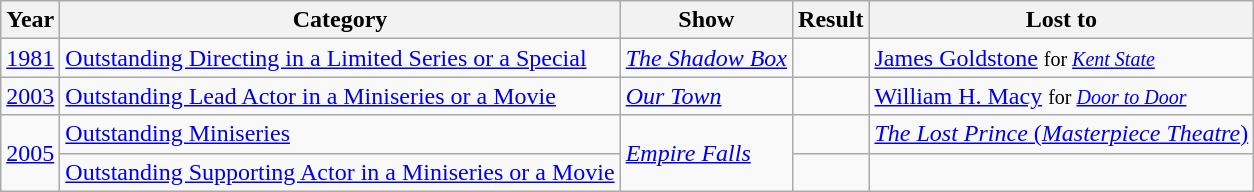<table class="wikitable plainrowheaders sortable">
<tr>
<th>Year</th>
<th>Category</th>
<th>Show</th>
<th>Result</th>
<th>Lost to</th>
</tr>
<tr>
<td><a href='#'>1981</a></td>
<td><a href='#'>Outstanding Directing in a Limited Series or a Special</a></td>
<td><a href='#'><em>The Shadow Box</em></a></td>
<td></td>
<td><a href='#'>James Goldstone</a> <small>for <a href='#'><em>Kent State</em></a></small></td>
</tr>
<tr>
<td><a href='#'>2003</a></td>
<td><a href='#'>Outstanding Lead Actor in a Miniseries or a Movie</a></td>
<td><a href='#'><em>Our Town</em></a></td>
<td></td>
<td><a href='#'>William H. Macy</a> <small>for <a href='#'><em>Door to Door</em></a></small></td>
</tr>
<tr>
<td rowspan=2><a href='#'>2005</a></td>
<td><a href='#'>Outstanding Miniseries</a></td>
<td rowspan="2"><em><a href='#'>Empire Falls</a></em></td>
<td></td>
<td><a href='#'><em>The Lost Prince</em> (<em>Masterpiece Theatre</em>)</a></td>
</tr>
<tr>
<td><a href='#'>Outstanding Supporting Actor in a Miniseries or a Movie</a></td>
<td></td>
<td></td>
</tr>
</table>
